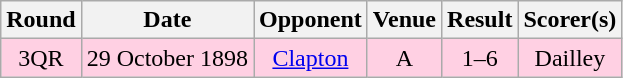<table class="wikitable sortable" style="text-align:center;">
<tr>
<th>Round</th>
<th>Date</th>
<th>Opponent</th>
<th>Venue</th>
<th>Result</th>
<th>Scorer(s)</th>
</tr>
<tr style="background:#ffd0e3;">
<td>3QR</td>
<td>29 October 1898</td>
<td><a href='#'>Clapton</a></td>
<td>A</td>
<td>1–6</td>
<td>Dailley</td>
</tr>
</table>
